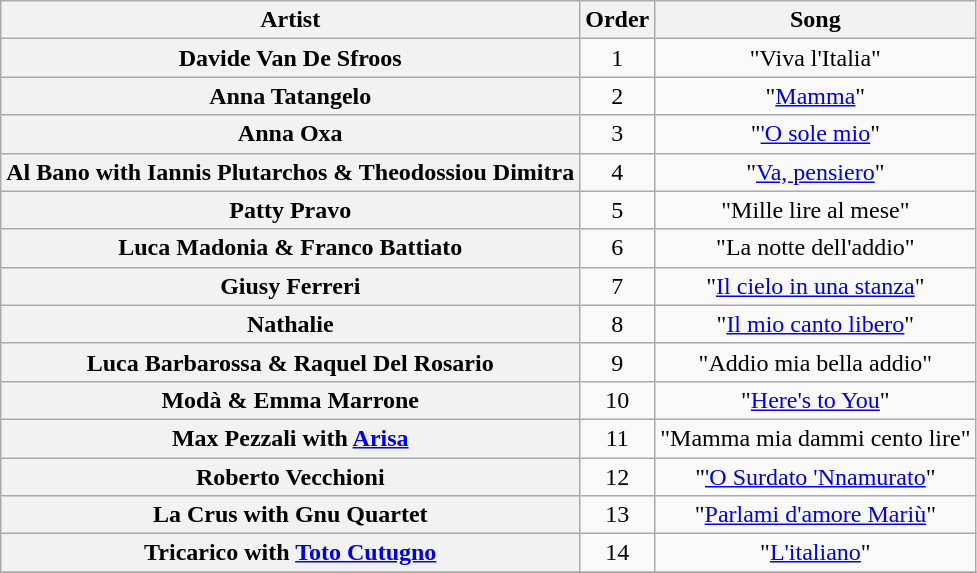<table class="sortable wikitable plainrowheaders" style="text-align:center;">
<tr>
<th>Artist</th>
<th>Order</th>
<th>Song</th>
</tr>
<tr>
<th scope="row">Davide Van De Sfroos</th>
<td>1</td>
<td>"Viva l'Italia"</td>
</tr>
<tr>
<th scope="row">Anna Tatangelo</th>
<td>2</td>
<td>"<a href='#'>Mamma</a>"</td>
</tr>
<tr>
<th scope="row">Anna Oxa</th>
<td>3</td>
<td>"<a href='#'>'O sole mio</a>"</td>
</tr>
<tr>
<th scope="row">Al Bano with Iannis Plutarchos & Theodossiou Dimitra</th>
<td>4</td>
<td>"<a href='#'>Va, pensiero</a>"</td>
</tr>
<tr>
<th scope="row">Patty Pravo</th>
<td>5</td>
<td>"Mille lire al mese"</td>
</tr>
<tr>
<th scope="row">Luca Madonia & Franco Battiato</th>
<td>6</td>
<td>"La notte dell'addio"</td>
</tr>
<tr>
<th scope="row">Giusy Ferreri</th>
<td>7</td>
<td>"<a href='#'>Il cielo in una stanza</a>"</td>
</tr>
<tr>
<th scope="row">Nathalie</th>
<td>8</td>
<td>"<a href='#'>Il mio canto libero</a>"</td>
</tr>
<tr>
<th scope="row">Luca Barbarossa & Raquel Del Rosario</th>
<td>9</td>
<td>"Addio mia bella addio"</td>
</tr>
<tr>
<th scope="row">Modà & Emma Marrone</th>
<td>10</td>
<td>"<a href='#'>Here's to You</a>"</td>
</tr>
<tr>
<th scope="row">Max Pezzali with <a href='#'>Arisa</a></th>
<td>11</td>
<td>"Mamma mia dammi cento lire"</td>
</tr>
<tr>
<th scope="row">Roberto Vecchioni</th>
<td>12</td>
<td>"<a href='#'>'O Surdato 'Nnamurato</a>"</td>
</tr>
<tr>
<th scope="row">La Crus with Gnu Quartet</th>
<td>13</td>
<td>"<a href='#'>Parlami d'amore Mariù</a>"</td>
</tr>
<tr>
<th scope="row">Tricarico with <a href='#'>Toto Cutugno</a></th>
<td>14</td>
<td>"<a href='#'>L'italiano</a>"</td>
</tr>
<tr>
</tr>
</table>
